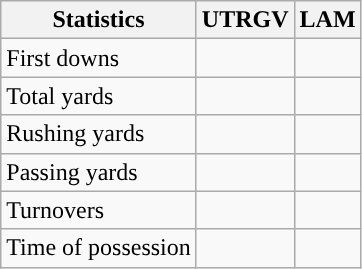<table class="wikitable" style="float:left">
<tr>
<th>Statistics</th>
<th>UTRGV</th>
<th>LAM</th>
</tr>
<tr>
<td>First downs</td>
<td></td>
<td></td>
</tr>
<tr>
<td>Total yards</td>
<td></td>
<td></td>
</tr>
<tr>
<td>Rushing yards</td>
<td></td>
<td></td>
</tr>
<tr>
<td>Passing yards</td>
<td></td>
<td></td>
</tr>
<tr>
<td>Turnovers</td>
<td></td>
<td></td>
</tr>
<tr>
<td>Time of possession</td>
<td></td>
<td></td>
</tr>
</table>
